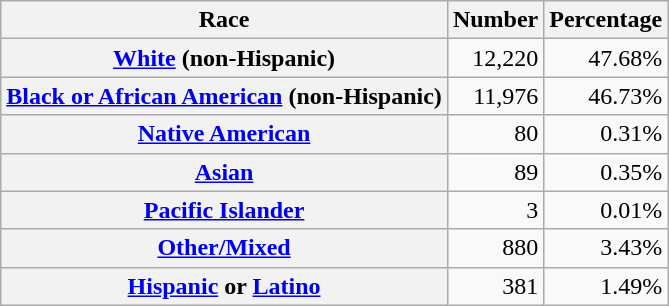<table class="wikitable" style="text-align:right">
<tr>
<th scope="col">Race</th>
<th scope="col">Number</th>
<th scope="col">Percentage</th>
</tr>
<tr>
<th scope="row"><a href='#'>White</a> (non-Hispanic)</th>
<td>12,220</td>
<td>47.68%</td>
</tr>
<tr>
<th scope="row"><a href='#'>Black or African American</a> (non-Hispanic)</th>
<td>11,976</td>
<td>46.73%</td>
</tr>
<tr>
<th scope="row"><a href='#'>Native American</a></th>
<td>80</td>
<td>0.31%</td>
</tr>
<tr>
<th scope="row"><a href='#'>Asian</a></th>
<td>89</td>
<td>0.35%</td>
</tr>
<tr>
<th scope="row"><a href='#'>Pacific Islander</a></th>
<td>3</td>
<td>0.01%</td>
</tr>
<tr>
<th scope="row"><a href='#'>Other/Mixed</a></th>
<td>880</td>
<td>3.43%</td>
</tr>
<tr>
<th scope="row"><a href='#'>Hispanic</a> or <a href='#'>Latino</a></th>
<td>381</td>
<td>1.49%</td>
</tr>
</table>
